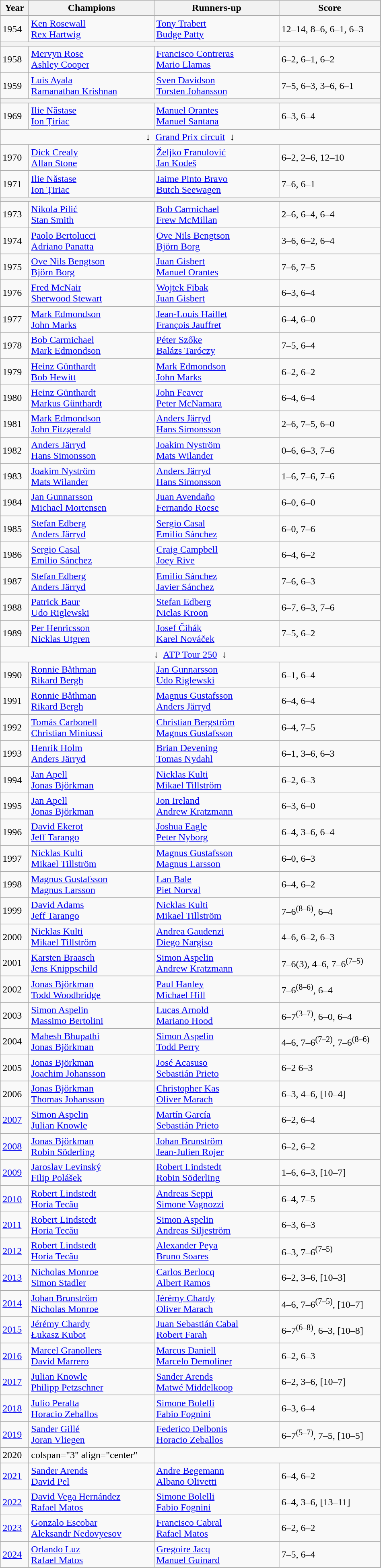<table class="wikitable">
<tr>
<th style="width:40px">Year</th>
<th style="width:200px">Champions</th>
<th style="width:200px">Runners-up</th>
<th style="width:160px" class="unsortable">Score</th>
</tr>
<tr>
<td>1954</td>
<td> <a href='#'>Ken Rosewall</a><br> <a href='#'>Rex Hartwig</a></td>
<td> <a href='#'>Tony Trabert</a><br> <a href='#'>Budge Patty</a></td>
<td>12–14, 8–6, 6–1, 6–3</td>
</tr>
<tr>
<th colspan="4"></th>
</tr>
<tr>
<td>1958</td>
<td> <a href='#'>Mervyn Rose</a><br> <a href='#'>Ashley Cooper</a></td>
<td> <a href='#'>Francisco Contreras</a><br> <a href='#'>Mario Llamas</a></td>
<td>6–2, 6–1, 6–2</td>
</tr>
<tr>
<td>1959</td>
<td> <a href='#'>Luis Ayala</a><br> <a href='#'>Ramanathan Krishnan</a></td>
<td> <a href='#'>Sven Davidson</a><br> <a href='#'>Torsten Johansson</a></td>
<td>7–5, 6–3, 3–6, 6–1</td>
</tr>
<tr>
<th colspan="4"></th>
</tr>
<tr>
<td>1969</td>
<td> <a href='#'>Ilie Năstase</a><br> <a href='#'>Ion Țiriac</a></td>
<td> <a href='#'>Manuel Orantes</a><br> <a href='#'>Manuel Santana</a></td>
<td>6–3, 6–4</td>
</tr>
<tr>
<td colspan=5 align=center>↓  <a href='#'>Grand Prix circuit</a>  ↓</td>
</tr>
<tr>
<td>1970</td>
<td> <a href='#'>Dick Crealy</a><br> <a href='#'>Allan Stone</a></td>
<td> <a href='#'>Željko Franulović</a><br> <a href='#'>Jan Kodeš</a></td>
<td>6–2, 2–6, 12–10</td>
</tr>
<tr>
<td>1971</td>
<td> <a href='#'>Ilie Năstase</a><br> <a href='#'>Ion Țiriac</a></td>
<td> <a href='#'>Jaime Pinto Bravo</a><br> <a href='#'>Butch Seewagen</a></td>
<td>7–6, 6–1</td>
</tr>
<tr>
<th colspan="4"></th>
</tr>
<tr>
<td>1973</td>
<td> <a href='#'>Nikola Pilić</a><br> <a href='#'>Stan Smith</a></td>
<td> <a href='#'>Bob Carmichael</a><br> <a href='#'>Frew McMillan</a></td>
<td>2–6, 6–4, 6–4</td>
</tr>
<tr>
<td>1974</td>
<td> <a href='#'>Paolo Bertolucci</a><br> <a href='#'>Adriano Panatta</a></td>
<td> <a href='#'>Ove Nils Bengtson</a><br> <a href='#'>Björn Borg</a></td>
<td>3–6, 6–2, 6–4</td>
</tr>
<tr>
<td>1975</td>
<td> <a href='#'>Ove Nils Bengtson</a><br> <a href='#'>Björn Borg</a></td>
<td> <a href='#'>Juan Gisbert</a><br> <a href='#'>Manuel Orantes</a></td>
<td>7–6, 7–5</td>
</tr>
<tr>
<td>1976</td>
<td> <a href='#'>Fred McNair</a><br> <a href='#'>Sherwood Stewart</a></td>
<td> <a href='#'>Wojtek Fibak</a><br> <a href='#'>Juan Gisbert</a></td>
<td>6–3, 6–4</td>
</tr>
<tr>
<td>1977</td>
<td> <a href='#'>Mark Edmondson</a><br> <a href='#'>John Marks</a></td>
<td> <a href='#'>Jean-Louis Haillet</a><br> <a href='#'>François Jauffret</a></td>
<td>6–4, 6–0</td>
</tr>
<tr>
<td>1978</td>
<td> <a href='#'>Bob Carmichael</a><br> <a href='#'>Mark Edmondson</a></td>
<td> <a href='#'>Péter Szőke</a><br> <a href='#'>Balázs Taróczy</a></td>
<td>7–5, 6–4</td>
</tr>
<tr>
<td>1979</td>
<td> <a href='#'>Heinz Günthardt</a><br> <a href='#'>Bob Hewitt</a></td>
<td> <a href='#'>Mark Edmondson</a><br> <a href='#'>John Marks</a></td>
<td>6–2, 6–2</td>
</tr>
<tr>
<td>1980</td>
<td> <a href='#'>Heinz Günthardt</a><br> <a href='#'>Markus Günthardt</a></td>
<td> <a href='#'>John Feaver</a><br> <a href='#'>Peter McNamara</a></td>
<td>6–4, 6–4</td>
</tr>
<tr>
<td>1981</td>
<td> <a href='#'>Mark Edmondson</a><br> <a href='#'>John Fitzgerald</a></td>
<td> <a href='#'>Anders Järryd</a><br> <a href='#'>Hans Simonsson</a></td>
<td>2–6, 7–5, 6–0</td>
</tr>
<tr>
<td>1982</td>
<td> <a href='#'>Anders Järryd</a><br> <a href='#'>Hans Simonsson</a></td>
<td> <a href='#'>Joakim Nyström</a><br> <a href='#'>Mats Wilander</a></td>
<td>0–6, 6–3, 7–6</td>
</tr>
<tr>
<td>1983</td>
<td> <a href='#'>Joakim Nyström</a><br> <a href='#'>Mats Wilander</a></td>
<td> <a href='#'>Anders Järryd</a><br> <a href='#'>Hans Simonsson</a></td>
<td>1–6, 7–6, 7–6</td>
</tr>
<tr>
<td>1984</td>
<td> <a href='#'>Jan Gunnarsson</a><br> <a href='#'>Michael Mortensen</a></td>
<td> <a href='#'>Juan Avendaño</a><br> <a href='#'>Fernando Roese</a></td>
<td>6–0, 6–0</td>
</tr>
<tr>
<td>1985</td>
<td> <a href='#'>Stefan Edberg</a><br> <a href='#'>Anders Järryd</a></td>
<td> <a href='#'>Sergio Casal</a><br> <a href='#'>Emilio Sánchez</a></td>
<td>6–0, 7–6</td>
</tr>
<tr>
<td>1986</td>
<td> <a href='#'>Sergio Casal</a><br> <a href='#'>Emilio Sánchez</a></td>
<td> <a href='#'>Craig Campbell</a><br> <a href='#'>Joey Rive</a></td>
<td>6–4, 6–2</td>
</tr>
<tr>
<td>1987</td>
<td> <a href='#'>Stefan Edberg</a><br> <a href='#'>Anders Järryd</a></td>
<td> <a href='#'>Emilio Sánchez</a><br> <a href='#'>Javier Sánchez</a></td>
<td>7–6, 6–3</td>
</tr>
<tr>
<td>1988</td>
<td> <a href='#'>Patrick Baur</a><br> <a href='#'>Udo Riglewski</a></td>
<td> <a href='#'>Stefan Edberg</a><br> <a href='#'>Niclas Kroon</a></td>
<td>6–7, 6–3, 7–6</td>
</tr>
<tr>
<td>1989</td>
<td> <a href='#'>Per Henricsson</a><br> <a href='#'>Nicklas Utgren</a></td>
<td> <a href='#'>Josef Čihák</a><br> <a href='#'>Karel Nováček</a></td>
<td>7–5, 6–2</td>
</tr>
<tr>
<td colspan=4 align=center>↓  <a href='#'>ATP Tour 250</a>  ↓</td>
</tr>
<tr>
<td>1990</td>
<td> <a href='#'>Ronnie Båthman</a><br> <a href='#'>Rikard Bergh</a></td>
<td> <a href='#'>Jan Gunnarsson</a><br> <a href='#'>Udo Riglewski</a></td>
<td>6–1, 6–4</td>
</tr>
<tr>
<td>1991</td>
<td> <a href='#'>Ronnie Båthman</a><br> <a href='#'>Rikard Bergh</a></td>
<td> <a href='#'>Magnus Gustafsson</a><br> <a href='#'>Anders Järryd</a></td>
<td>6–4, 6–4</td>
</tr>
<tr>
<td>1992</td>
<td> <a href='#'>Tomás Carbonell</a><br> <a href='#'>Christian Miniussi</a></td>
<td> <a href='#'>Christian Bergström</a><br> <a href='#'>Magnus Gustafsson</a></td>
<td>6–4, 7–5</td>
</tr>
<tr>
<td>1993</td>
<td> <a href='#'>Henrik Holm</a><br> <a href='#'>Anders Järryd</a></td>
<td> <a href='#'>Brian Devening</a><br> <a href='#'>Tomas Nydahl</a></td>
<td>6–1, 3–6, 6–3</td>
</tr>
<tr>
<td>1994</td>
<td> <a href='#'>Jan Apell</a><br> <a href='#'>Jonas Björkman</a></td>
<td> <a href='#'>Nicklas Kulti</a><br> <a href='#'>Mikael Tillström</a></td>
<td>6–2, 6–3</td>
</tr>
<tr>
<td>1995</td>
<td> <a href='#'>Jan Apell</a><br> <a href='#'>Jonas Björkman</a></td>
<td> <a href='#'>Jon Ireland</a><br> <a href='#'>Andrew Kratzmann</a></td>
<td>6–3, 6–0</td>
</tr>
<tr>
<td>1996</td>
<td> <a href='#'>David Ekerot</a><br> <a href='#'>Jeff Tarango</a></td>
<td> <a href='#'>Joshua Eagle</a><br> <a href='#'>Peter Nyborg</a></td>
<td>6–4, 3–6, 6–4</td>
</tr>
<tr>
<td>1997</td>
<td> <a href='#'>Nicklas Kulti</a><br> <a href='#'>Mikael Tillström</a></td>
<td> <a href='#'>Magnus Gustafsson</a><br> <a href='#'>Magnus Larsson</a></td>
<td>6–0, 6–3</td>
</tr>
<tr>
<td>1998</td>
<td> <a href='#'>Magnus Gustafsson</a><br> <a href='#'>Magnus Larsson</a></td>
<td> <a href='#'>Lan Bale</a><br> <a href='#'>Piet Norval</a></td>
<td>6–4, 6–2</td>
</tr>
<tr>
<td>1999</td>
<td> <a href='#'>David Adams</a><br> <a href='#'>Jeff Tarango</a></td>
<td> <a href='#'>Nicklas Kulti</a><br> <a href='#'>Mikael Tillström</a></td>
<td>7–6<sup>(8–6)</sup>, 6–4</td>
</tr>
<tr>
<td>2000</td>
<td> <a href='#'>Nicklas Kulti</a><br> <a href='#'>Mikael Tillström</a></td>
<td> <a href='#'>Andrea Gaudenzi</a><br> <a href='#'>Diego Nargiso</a></td>
<td>4–6, 6–2, 6–3</td>
</tr>
<tr>
<td>2001</td>
<td> <a href='#'>Karsten Braasch</a><br> <a href='#'>Jens Knippschild</a></td>
<td> <a href='#'>Simon Aspelin</a><br> <a href='#'>Andrew Kratzmann</a></td>
<td>7–6(3), 4–6, 7–6<sup>(7–5)</sup></td>
</tr>
<tr>
<td>2002</td>
<td> <a href='#'>Jonas Björkman</a><br> <a href='#'>Todd Woodbridge</a></td>
<td> <a href='#'>Paul Hanley</a><br> <a href='#'>Michael Hill</a></td>
<td>7–6<sup>(8–6)</sup>, 6–4</td>
</tr>
<tr>
<td>2003</td>
<td> <a href='#'>Simon Aspelin</a><br> <a href='#'>Massimo Bertolini</a></td>
<td> <a href='#'>Lucas Arnold</a><br> <a href='#'>Mariano Hood</a></td>
<td>6–7<sup>(3–7)</sup>, 6–0, 6–4</td>
</tr>
<tr>
<td>2004</td>
<td> <a href='#'>Mahesh Bhupathi</a><br> <a href='#'>Jonas Björkman</a></td>
<td> <a href='#'>Simon Aspelin</a><br> <a href='#'>Todd Perry</a></td>
<td>4–6, 7–6<sup>(7–2)</sup>, 7–6<sup>(8–6)</sup></td>
</tr>
<tr>
<td>2005</td>
<td> <a href='#'>Jonas Björkman</a><br> <a href='#'>Joachim Johansson</a></td>
<td> <a href='#'>José Acasuso</a><br> <a href='#'>Sebastián Prieto</a></td>
<td>6–2 6–3</td>
</tr>
<tr>
<td>2006</td>
<td> <a href='#'>Jonas Björkman</a><br> <a href='#'>Thomas Johansson</a></td>
<td> <a href='#'>Christopher Kas</a><br> <a href='#'>Oliver Marach</a></td>
<td>6–3, 4–6, [10–4]</td>
</tr>
<tr>
<td><a href='#'>2007</a></td>
<td> <a href='#'>Simon Aspelin</a><br> <a href='#'>Julian Knowle</a></td>
<td> <a href='#'>Martín García</a><br> <a href='#'>Sebastián Prieto</a></td>
<td>6–2, 6–4</td>
</tr>
<tr>
<td><a href='#'>2008</a></td>
<td> <a href='#'>Jonas Björkman</a><br> <a href='#'>Robin Söderling</a></td>
<td> <a href='#'>Johan Brunström</a><br> <a href='#'>Jean-Julien Rojer</a></td>
<td>6–2, 6–2</td>
</tr>
<tr>
<td><a href='#'>2009</a></td>
<td> <a href='#'>Jaroslav Levinský</a><br> <a href='#'>Filip Polášek</a></td>
<td> <a href='#'>Robert Lindstedt</a><br> <a href='#'>Robin Söderling</a></td>
<td>1–6, 6–3, [10–7]</td>
</tr>
<tr>
<td><a href='#'>2010</a></td>
<td> <a href='#'>Robert Lindstedt</a><br> <a href='#'>Horia Tecău</a></td>
<td> <a href='#'>Andreas Seppi</a><br> <a href='#'>Simone Vagnozzi</a></td>
<td>6–4, 7–5</td>
</tr>
<tr>
<td><a href='#'>2011</a></td>
<td> <a href='#'>Robert Lindstedt</a><br> <a href='#'>Horia Tecău</a></td>
<td> <a href='#'>Simon Aspelin</a><br> <a href='#'>Andreas Siljeström</a></td>
<td>6–3, 6–3</td>
</tr>
<tr>
<td><a href='#'>2012</a></td>
<td> <a href='#'>Robert Lindstedt</a><br> <a href='#'>Horia Tecău</a></td>
<td> <a href='#'>Alexander Peya</a><br> <a href='#'>Bruno Soares</a></td>
<td>6–3, 7–6<sup>(7–5)</sup></td>
</tr>
<tr>
<td><a href='#'>2013</a></td>
<td> <a href='#'>Nicholas Monroe</a><br> <a href='#'>Simon Stadler</a></td>
<td> <a href='#'>Carlos Berlocq</a><br> <a href='#'>Albert Ramos</a></td>
<td>6–2, 3–6, [10–3]</td>
</tr>
<tr>
<td><a href='#'>2014</a></td>
<td> <a href='#'>Johan Brunström</a><br> <a href='#'>Nicholas Monroe</a></td>
<td> <a href='#'>Jérémy Chardy</a><br> <a href='#'>Oliver Marach</a></td>
<td>4–6, 7–6<sup>(7–5)</sup>, [10–7]</td>
</tr>
<tr>
<td><a href='#'>2015</a></td>
<td> <a href='#'>Jérémy Chardy</a><br> <a href='#'>Łukasz Kubot</a></td>
<td> <a href='#'>Juan Sebastián Cabal</a><br> <a href='#'>Robert Farah</a></td>
<td>6–7<sup>(6–8)</sup>, 6–3, [10–8]</td>
</tr>
<tr>
<td><a href='#'>2016</a></td>
<td> <a href='#'>Marcel Granollers</a><br> <a href='#'>David Marrero</a></td>
<td> <a href='#'>Marcus Daniell</a><br> <a href='#'>Marcelo Demoliner</a></td>
<td>6–2, 6–3</td>
</tr>
<tr>
<td><a href='#'>2017</a></td>
<td> <a href='#'>Julian Knowle</a><br> <a href='#'>Philipp Petzschner</a></td>
<td> <a href='#'>Sander Arends</a><br> <a href='#'>Matwé Middelkoop</a></td>
<td>6–2, 3–6, [10–7]</td>
</tr>
<tr>
<td><a href='#'>2018</a></td>
<td> <a href='#'>Julio Peralta</a><br> <a href='#'>Horacio Zeballos</a></td>
<td> <a href='#'>Simone Bolelli</a><br> <a href='#'>Fabio Fognini</a></td>
<td>6–3, 6–4</td>
</tr>
<tr>
<td><a href='#'>2019</a></td>
<td> <a href='#'>Sander Gillé</a><br> <a href='#'>Joran Vliegen</a></td>
<td> <a href='#'>Federico Delbonis</a> <br> <a href='#'>Horacio Zeballos</a></td>
<td>6–7<sup>(5–7)</sup>, 7–5, [10–5]</td>
</tr>
<tr>
<td>2020</td>
<td>colspan="3" align="center" </td>
</tr>
<tr>
<td><a href='#'>2021</a></td>
<td> <a href='#'>Sander Arends</a><br> <a href='#'>David Pel</a></td>
<td> <a href='#'>Andre Begemann</a> <br> <a href='#'>Albano Olivetti</a></td>
<td>6–4, 6–2</td>
</tr>
<tr>
<td><a href='#'>2022</a></td>
<td> <a href='#'>David Vega Hernández</a><br> <a href='#'>Rafael Matos</a></td>
<td> <a href='#'>Simone Bolelli</a><br> <a href='#'>Fabio Fognini</a></td>
<td>6–4, 3–6, [13–11]</td>
</tr>
<tr>
<td><a href='#'>2023</a></td>
<td> <a href='#'>Gonzalo Escobar</a><br> <a href='#'>Aleksandr Nedovyesov</a></td>
<td> <a href='#'>Francisco Cabral</a><br> <a href='#'>Rafael Matos</a></td>
<td>6–2, 6–2</td>
</tr>
<tr>
<td><a href='#'>2024</a></td>
<td> <a href='#'>Orlando Luz</a><br> <a href='#'>Rafael Matos</a></td>
<td> <a href='#'>Gregoire Jacq</a><br> <a href='#'>Manuel Guinard</a></td>
<td>7–5, 6–4</td>
</tr>
</table>
